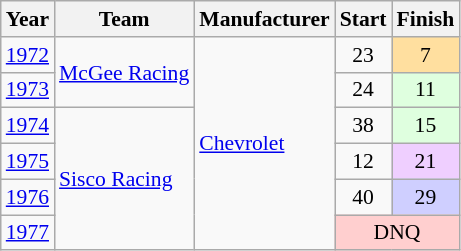<table class="wikitable" style="font-size: 90%;">
<tr>
<th>Year</th>
<th>Team</th>
<th>Manufacturer</th>
<th>Start</th>
<th>Finish</th>
</tr>
<tr>
<td><a href='#'>1972</a></td>
<td rowspan=2><a href='#'>McGee Racing</a></td>
<td rowspan=6><a href='#'>Chevrolet</a></td>
<td align=center>23</td>
<td align=center style="background:#FFDF9F;">7</td>
</tr>
<tr>
<td><a href='#'>1973</a></td>
<td align=center>24</td>
<td align=center style="background:#DFFFDF;">11</td>
</tr>
<tr>
<td><a href='#'>1974</a></td>
<td rowspan=4><a href='#'>Sisco Racing</a></td>
<td align=center>38</td>
<td align=center style="background:#DFFFDF;">15</td>
</tr>
<tr>
<td><a href='#'>1975</a></td>
<td align=center>12</td>
<td align=center style="background:#EFCFFF;">21</td>
</tr>
<tr>
<td><a href='#'>1976</a></td>
<td align=center>40</td>
<td align=center style="background:#CFCFFF;">29</td>
</tr>
<tr>
<td><a href='#'>1977</a></td>
<td align=center colspan=2 style="background:#FFCFCF;">DNQ</td>
</tr>
</table>
